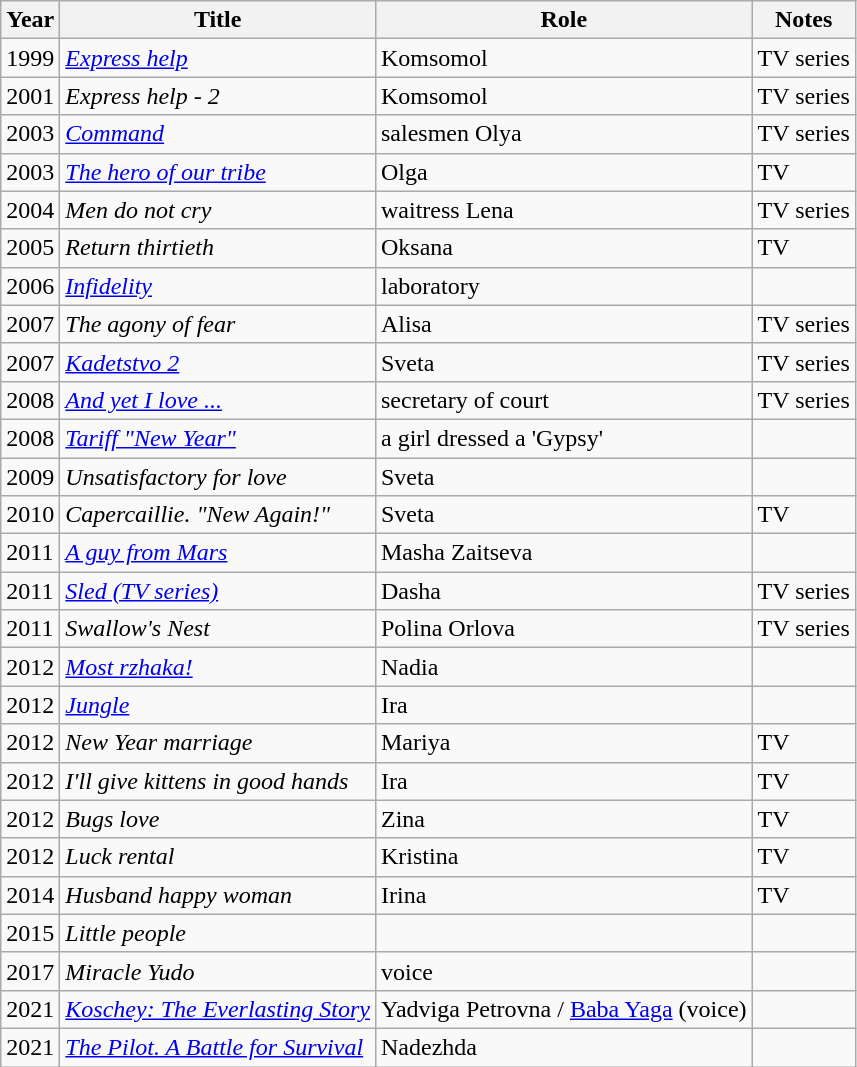<table class="wikitable sortable">
<tr>
<th>Year</th>
<th>Title</th>
<th>Role</th>
<th>Notes</th>
</tr>
<tr>
<td>1999</td>
<td><em><a href='#'>Express help</a></em></td>
<td>Komsomol</td>
<td>TV series</td>
</tr>
<tr>
<td>2001</td>
<td><em>Express help - 2</em></td>
<td>Komsomol</td>
<td>TV series</td>
</tr>
<tr>
<td>2003</td>
<td><em><a href='#'>Command</a></em></td>
<td>salesmen Olya</td>
<td>TV series</td>
</tr>
<tr>
<td>2003</td>
<td><em><a href='#'>The hero of our tribe</a></em></td>
<td>Olga</td>
<td>TV</td>
</tr>
<tr>
<td>2004</td>
<td><em>Men do not cry</em></td>
<td>waitress Lena</td>
<td>TV series</td>
</tr>
<tr>
<td>2005</td>
<td><em>Return thirtieth</em></td>
<td>Oksana</td>
<td>TV</td>
</tr>
<tr>
<td>2006</td>
<td><em><a href='#'>Infidelity</a></em></td>
<td>laboratory</td>
<td></td>
</tr>
<tr>
<td>2007</td>
<td><em>The agony of fear</em></td>
<td>Alisa</td>
<td>TV series</td>
</tr>
<tr>
<td>2007</td>
<td><em><a href='#'>Kadetstvo 2</a></em></td>
<td>Sveta</td>
<td>TV series</td>
</tr>
<tr>
<td>2008</td>
<td><em><a href='#'>And yet I love ...</a></em></td>
<td>secretary of court</td>
<td>TV series</td>
</tr>
<tr>
<td>2008</td>
<td><em><a href='#'>Tariff "New Year"</a></em></td>
<td>a girl dressed a 'Gypsy'</td>
<td></td>
</tr>
<tr>
<td>2009</td>
<td><em>Unsatisfactory for love</em></td>
<td>Sveta</td>
<td></td>
</tr>
<tr>
<td>2010</td>
<td><em>Capercaillie. "New Again!"</em></td>
<td>Sveta</td>
<td>TV</td>
</tr>
<tr>
<td>2011</td>
<td><em><a href='#'>A guy from Mars</a></em></td>
<td>Masha Zaitseva</td>
<td></td>
</tr>
<tr>
<td>2011</td>
<td><em><a href='#'>Sled (TV series)</a></em></td>
<td>Dasha</td>
<td>TV series</td>
</tr>
<tr>
<td>2011</td>
<td><em>Swallow's Nest</em></td>
<td>Polina Orlova</td>
<td>TV series</td>
</tr>
<tr>
<td>2012</td>
<td><em><a href='#'>Most rzhaka!</a></em></td>
<td>Nadia</td>
<td></td>
</tr>
<tr>
<td>2012</td>
<td><em><a href='#'>Jungle</a></em></td>
<td>Ira</td>
<td></td>
</tr>
<tr>
<td>2012</td>
<td><em>New Year marriage</em></td>
<td>Mariya</td>
<td>TV</td>
</tr>
<tr>
<td>2012</td>
<td><em>I'll give kittens in good hands</em></td>
<td>Ira</td>
<td>TV</td>
</tr>
<tr>
<td>2012</td>
<td><em>Bugs love</em></td>
<td>Zina</td>
<td>TV</td>
</tr>
<tr>
<td>2012</td>
<td><em>Luck rental</em></td>
<td>Kristina</td>
<td>TV</td>
</tr>
<tr>
<td>2014</td>
<td><em>Husband happy woman</em></td>
<td>Irina</td>
<td>TV</td>
</tr>
<tr>
<td>2015</td>
<td><em>Little people</em></td>
<td></td>
<td></td>
</tr>
<tr>
<td>2017</td>
<td><em>Miracle Yudo</em></td>
<td>voice</td>
<td></td>
</tr>
<tr>
<td>2021</td>
<td><em><a href='#'>Koschey: The Everlasting Story</a></em></td>
<td>Yadviga Petrovna / <a href='#'>Baba Yaga</a> (voice)</td>
<td></td>
</tr>
<tr>
<td>2021</td>
<td><em><a href='#'>The Pilot. A Battle for Survival</a></em></td>
<td>Nadezhda</td>
<td></td>
</tr>
</table>
